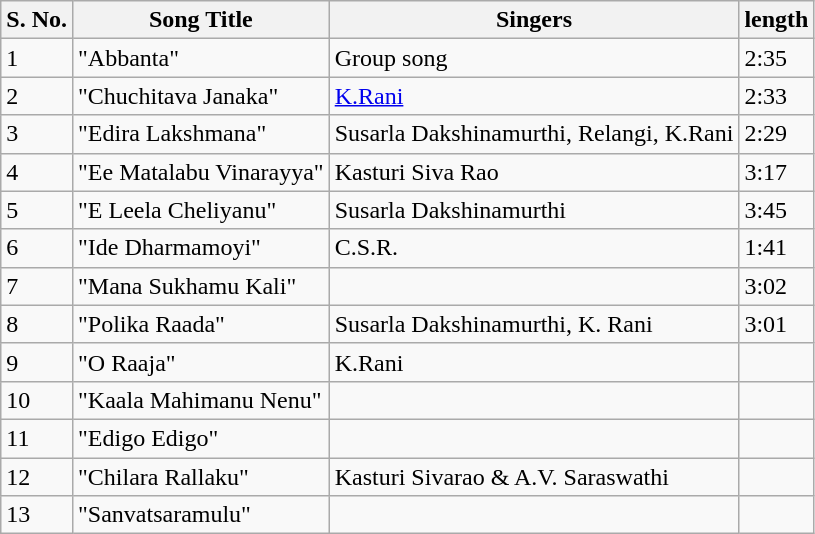<table class="wikitable">
<tr>
<th>S. No.</th>
<th>Song Title</th>
<th>Singers</th>
<th>length</th>
</tr>
<tr>
<td>1</td>
<td>"Abbanta"</td>
<td>Group song</td>
<td>2:35</td>
</tr>
<tr>
<td>2</td>
<td>"Chuchitava Janaka"</td>
<td><a href='#'>K.Rani</a></td>
<td>2:33</td>
</tr>
<tr>
<td>3</td>
<td>"Edira Lakshmana"</td>
<td>Susarla Dakshinamurthi, Relangi, K.Rani</td>
<td>2:29</td>
</tr>
<tr>
<td>4</td>
<td>"Ee Matalabu Vinarayya"</td>
<td>Kasturi Siva Rao</td>
<td>3:17</td>
</tr>
<tr>
<td>5</td>
<td>"E Leela Cheliyanu"</td>
<td>Susarla Dakshinamurthi</td>
<td>3:45</td>
</tr>
<tr>
<td>6</td>
<td>"Ide Dharmamoyi"</td>
<td>C.S.R.</td>
<td>1:41</td>
</tr>
<tr>
<td>7</td>
<td>"Mana Sukhamu Kali"</td>
<td></td>
<td>3:02</td>
</tr>
<tr>
<td>8</td>
<td>"Polika Raada"</td>
<td>Susarla Dakshinamurthi, K. Rani</td>
<td>3:01</td>
</tr>
<tr>
<td>9</td>
<td>"O Raaja"</td>
<td>K.Rani</td>
<td></td>
</tr>
<tr>
<td>10</td>
<td>"Kaala Mahimanu Nenu"</td>
<td></td>
<td></td>
</tr>
<tr>
<td>11</td>
<td>"Edigo Edigo"</td>
<td></td>
<td></td>
</tr>
<tr>
<td>12</td>
<td>"Chilara Rallaku"</td>
<td>Kasturi Sivarao & A.V. Saraswathi</td>
<td></td>
</tr>
<tr>
<td>13</td>
<td>"Sanvatsaramulu"</td>
<td></td>
<td></td>
</tr>
</table>
